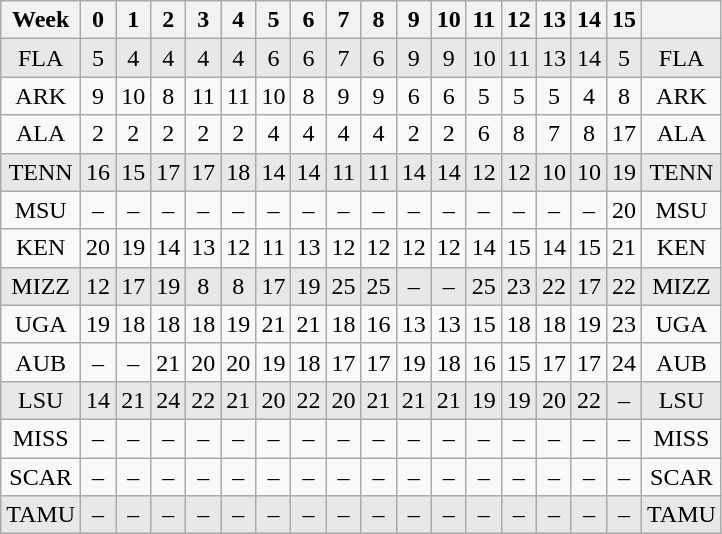<table class="wikitable sortable" style="text-align:center">
<tr>
<th>Week</th>
<th>0</th>
<th>1</th>
<th>2</th>
<th>3</th>
<th>4</th>
<th>5</th>
<th>6</th>
<th>7</th>
<th>8</th>
<th>9</th>
<th>10</th>
<th>11</th>
<th>12</th>
<th>13</th>
<th>14</th>
<th>15</th>
<th class=unsortable></th>
</tr>
<tr style="background-color:#E8E8E8">
<td>FLA</td>
<td>5</td>
<td>4</td>
<td>4</td>
<td>4</td>
<td>4</td>
<td>6</td>
<td>6</td>
<td>7</td>
<td>6</td>
<td>9</td>
<td>9</td>
<td>10</td>
<td>11</td>
<td>13</td>
<td>14</td>
<td>5</td>
<td>FLA</td>
</tr>
<tr>
<td>ARK</td>
<td>9</td>
<td>10</td>
<td>8</td>
<td>11</td>
<td>11</td>
<td>10</td>
<td>8</td>
<td>9</td>
<td>9</td>
<td>6</td>
<td>6</td>
<td>5</td>
<td>5</td>
<td>5</td>
<td>4</td>
<td>8</td>
<td>ARK</td>
</tr>
<tr>
<td>ALA</td>
<td>2</td>
<td>2</td>
<td>2</td>
<td>2</td>
<td>2</td>
<td>4</td>
<td>4</td>
<td>4</td>
<td>4</td>
<td>2</td>
<td>2</td>
<td>6</td>
<td>8</td>
<td>7</td>
<td>8</td>
<td>17</td>
<td>ALA</td>
</tr>
<tr style="background-color:#E8E8E8">
<td>TENN</td>
<td>16</td>
<td>15</td>
<td>17</td>
<td>17</td>
<td>18</td>
<td>14</td>
<td>14</td>
<td>11</td>
<td>11</td>
<td>14</td>
<td>14</td>
<td>12</td>
<td>12</td>
<td>10</td>
<td>10</td>
<td>19</td>
<td>TENN</td>
</tr>
<tr>
<td>MSU</td>
<td data-sort-value=26>–</td>
<td data-sort-value=26>–</td>
<td data-sort-value=26>–</td>
<td data-sort-value=26>–</td>
<td data-sort-value=26>–</td>
<td data-sort-value=26>–</td>
<td data-sort-value=26>–</td>
<td data-sort-value=26>–</td>
<td data-sort-value=26>–</td>
<td data-sort-value=26>–</td>
<td data-sort-value=26>–</td>
<td data-sort-value=26>–</td>
<td data-sort-value=26>–</td>
<td data-sort-value=26>–</td>
<td data-sort-value=26>–</td>
<td>20</td>
<td>MSU</td>
</tr>
<tr>
<td>KEN</td>
<td>20</td>
<td>19</td>
<td>14</td>
<td>13</td>
<td>12</td>
<td>11</td>
<td>13</td>
<td>12</td>
<td>12</td>
<td>12</td>
<td>12</td>
<td>14</td>
<td>15</td>
<td>14</td>
<td>15</td>
<td>21</td>
<td>KEN</td>
</tr>
<tr style="background-color:#E8E8E8">
<td data-sort-value=MO>MIZZ</td>
<td>12</td>
<td>17</td>
<td>19</td>
<td>8</td>
<td>8</td>
<td>17</td>
<td>19</td>
<td>25</td>
<td>25</td>
<td data-sort-value=27>–</td>
<td data-sort-value=27>–</td>
<td>25</td>
<td>23</td>
<td>22</td>
<td>17</td>
<td>22</td>
<td>MIZZ</td>
</tr>
<tr>
<td data-sort-value=G>UGA</td>
<td>19</td>
<td>18</td>
<td>18</td>
<td>18</td>
<td>19</td>
<td>21</td>
<td>21</td>
<td>18</td>
<td>16</td>
<td>13</td>
<td>13</td>
<td>15</td>
<td>18</td>
<td>18</td>
<td>19</td>
<td>23</td>
<td>UGA</td>
</tr>
<tr>
<td>AUB</td>
<td data-sort-value=28>–</td>
<td data-sort-value=28>–</td>
<td>21</td>
<td>20</td>
<td>20</td>
<td>19</td>
<td>18</td>
<td>17</td>
<td>17</td>
<td>19</td>
<td>18</td>
<td>16</td>
<td>15</td>
<td>17</td>
<td>17</td>
<td>24</td>
<td>AUB</td>
</tr>
<tr style="background-color:#E8E8E8">
<td>LSU</td>
<td>14</td>
<td>21</td>
<td>24</td>
<td>22</td>
<td>21</td>
<td>20</td>
<td>22</td>
<td>20</td>
<td>21</td>
<td>21</td>
<td>21</td>
<td>19</td>
<td>19</td>
<td>20</td>
<td>22</td>
<td data-sort-value=29>–</td>
<td>LSU</td>
</tr>
<tr>
<td data-sort-value=O>MISS</td>
<td data-sort-value=30>–</td>
<td data-sort-value=30>–</td>
<td data-sort-value=30>–</td>
<td data-sort-value=30>–</td>
<td data-sort-value=30>–</td>
<td data-sort-value=30>–</td>
<td data-sort-value=30>–</td>
<td data-sort-value=30>–</td>
<td data-sort-value=30>–</td>
<td data-sort-value=30>–</td>
<td data-sort-value=30>–</td>
<td data-sort-value=30>–</td>
<td data-sort-value=30>–</td>
<td data-sort-value=30>–</td>
<td data-sort-value=30>–</td>
<td data-sort-value=30>–</td>
<td>MISS</td>
</tr>
<tr>
<td>SCAR</td>
<td data-sort-value=30>–</td>
<td data-sort-value=30>–</td>
<td data-sort-value=30>–</td>
<td data-sort-value=30>–</td>
<td data-sort-value=30>–</td>
<td data-sort-value=30>–</td>
<td data-sort-value=30>–</td>
<td data-sort-value=30>–</td>
<td data-sort-value=30>–</td>
<td data-sort-value=30>–</td>
<td data-sort-value=30>–</td>
<td data-sort-value=30>–</td>
<td data-sort-value=30>–</td>
<td data-sort-value=30>–</td>
<td data-sort-value=30>–</td>
<td data-sort-value=30>–</td>
<td>SCAR</td>
</tr>
<tr style="background-color:#E8E8E8">
<td data-sort-value=TEX>TAMU</td>
<td data-sort-value=30>–</td>
<td data-sort-value=30>–</td>
<td data-sort-value=30>–</td>
<td data-sort-value=30>–</td>
<td data-sort-value=30>–</td>
<td data-sort-value=30>–</td>
<td data-sort-value=30>–</td>
<td data-sort-value=30>–</td>
<td data-sort-value=30>–</td>
<td data-sort-value=30>–</td>
<td data-sort-value=30>–</td>
<td data-sort-value=30>–</td>
<td data-sort-value=30>–</td>
<td data-sort-value=30>–</td>
<td data-sort-value=30>–</td>
<td data-sort-value=30>–</td>
<td>TAMU</td>
</tr>
</table>
